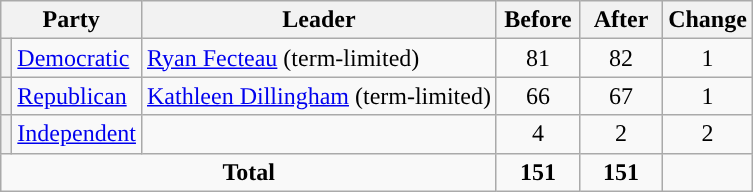<table class="wikitable" style="text-align:center;">
<tr>
<th colspan=2>Party</th>
<th>Leader</th>
<th style="width:3em">Before</th>
<th style="width:3em">After</th>
<th style="width:3em">Change</th>
</tr>
<tr>
<th style="background-color:"></th>
<td style="text-align:left;"><a href='#'>Democratic</a></td>
<td style="text-align:left;"><a href='#'>Ryan Fecteau</a> (term-limited)</td>
<td>81</td>
<td>82</td>
<td> 1</td>
</tr>
<tr>
<th style="background-color:"></th>
<td style="text-align:left;"><a href='#'>Republican</a></td>
<td style="text-align:left;"><a href='#'>Kathleen Dillingham</a> (term-limited)</td>
<td>66</td>
<td>67</td>
<td> 1</td>
</tr>
<tr>
<th style="background-color:"></th>
<td style="text-align:left;"><a href='#'>Independent</a></td>
<td style="text-align:left;"></td>
<td>4</td>
<td>2</td>
<td> 2</td>
</tr>
<tr>
<td colspan=3><strong>Total</strong></td>
<td><strong>151</strong></td>
<td><strong>151</strong></td>
<td></td>
</tr>
</table>
